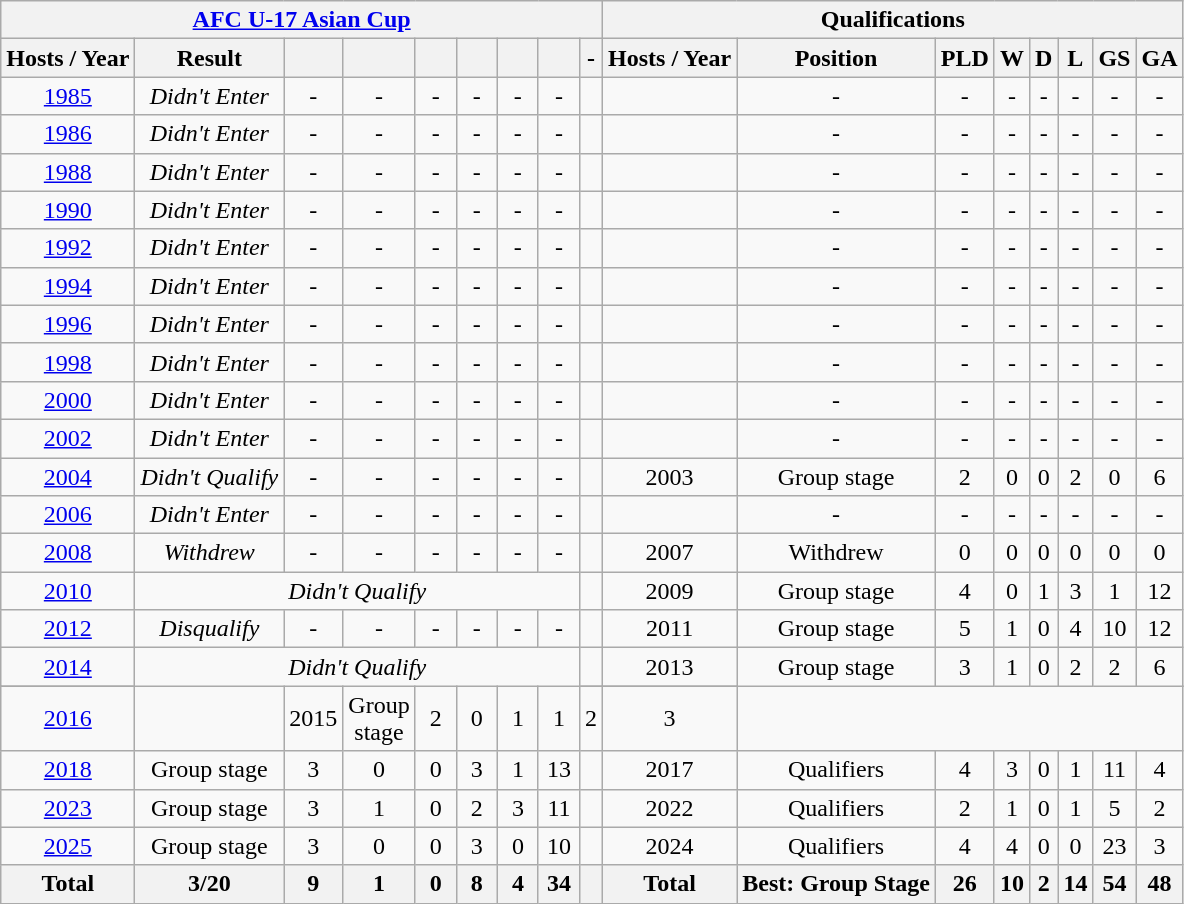<table class="wikitable" style="text-align: center;">
<tr>
<th colspan=9><a href='#'>AFC U-17 Asian Cup</a></th>
<th colspan=9>Qualifications</th>
</tr>
<tr>
<th>Hosts / Year</th>
<th>Result</th>
<th width=20></th>
<th width=20></th>
<th width=20></th>
<th width=20></th>
<th width=20></th>
<th width=20></th>
<th>-</th>
<th>Hosts / Year</th>
<th>Position</th>
<th>PLD</th>
<th>W</th>
<th>D</th>
<th>L</th>
<th>GS</th>
<th>GA</th>
</tr>
<tr>
<td> <a href='#'>1985</a></td>
<td><em>Didn't Enter</em></td>
<td>-</td>
<td>-</td>
<td>-</td>
<td>-</td>
<td>-</td>
<td>-</td>
<td></td>
<td></td>
<td>-</td>
<td>-</td>
<td>-</td>
<td>-</td>
<td>-</td>
<td>-</td>
<td>-</td>
</tr>
<tr>
<td> <a href='#'>1986</a></td>
<td><em>Didn't Enter</em></td>
<td>-</td>
<td>-</td>
<td>-</td>
<td>-</td>
<td>-</td>
<td>-</td>
<td></td>
<td></td>
<td>-</td>
<td>-</td>
<td>-</td>
<td>-</td>
<td>-</td>
<td>-</td>
<td>-</td>
</tr>
<tr>
<td> <a href='#'>1988</a></td>
<td><em>Didn't Enter</em></td>
<td>-</td>
<td>-</td>
<td>-</td>
<td>-</td>
<td>-</td>
<td>-</td>
<td></td>
<td></td>
<td>-</td>
<td>-</td>
<td>-</td>
<td>-</td>
<td>-</td>
<td>-</td>
<td>-</td>
</tr>
<tr>
<td> <a href='#'>1990</a></td>
<td><em>Didn't Enter</em></td>
<td>-</td>
<td>-</td>
<td>-</td>
<td>-</td>
<td>-</td>
<td>-</td>
<td></td>
<td></td>
<td>-</td>
<td>-</td>
<td>-</td>
<td>-</td>
<td>-</td>
<td>-</td>
<td>-</td>
</tr>
<tr>
<td> <a href='#'>1992</a></td>
<td><em>Didn't Enter</em></td>
<td>-</td>
<td>-</td>
<td>-</td>
<td>-</td>
<td>-</td>
<td>-</td>
<td></td>
<td></td>
<td>-</td>
<td>-</td>
<td>-</td>
<td>-</td>
<td>-</td>
<td>-</td>
<td>-</td>
</tr>
<tr>
<td> <a href='#'>1994</a></td>
<td><em>Didn't Enter</em></td>
<td>-</td>
<td>-</td>
<td>-</td>
<td>-</td>
<td>-</td>
<td>-</td>
<td></td>
<td></td>
<td>-</td>
<td>-</td>
<td>-</td>
<td>-</td>
<td>-</td>
<td>-</td>
<td>-</td>
</tr>
<tr>
<td> <a href='#'>1996</a></td>
<td><em>Didn't Enter</em></td>
<td>-</td>
<td>-</td>
<td>-</td>
<td>-</td>
<td>-</td>
<td>-</td>
<td></td>
<td></td>
<td>-</td>
<td>-</td>
<td>-</td>
<td>-</td>
<td>-</td>
<td>-</td>
<td>-</td>
</tr>
<tr>
<td> <a href='#'>1998</a></td>
<td><em>Didn't Enter</em></td>
<td>-</td>
<td>-</td>
<td>-</td>
<td>-</td>
<td>-</td>
<td>-</td>
<td></td>
<td></td>
<td>-</td>
<td>-</td>
<td>-</td>
<td>-</td>
<td>-</td>
<td>-</td>
<td>-</td>
</tr>
<tr>
<td> <a href='#'>2000</a></td>
<td><em>Didn't Enter</em></td>
<td>-</td>
<td>-</td>
<td>-</td>
<td>-</td>
<td>-</td>
<td>-</td>
<td></td>
<td></td>
<td>-</td>
<td>-</td>
<td>-</td>
<td>-</td>
<td>-</td>
<td>-</td>
<td>-</td>
</tr>
<tr>
<td> <a href='#'>2002</a></td>
<td><em>Didn't Enter</em></td>
<td>-</td>
<td>-</td>
<td>-</td>
<td>-</td>
<td>-</td>
<td>-</td>
<td></td>
<td></td>
<td>-</td>
<td>-</td>
<td>-</td>
<td>-</td>
<td>-</td>
<td>-</td>
<td>-</td>
</tr>
<tr>
<td> <a href='#'>2004</a></td>
<td><em>Didn't Qualify</em></td>
<td>-</td>
<td>-</td>
<td>-</td>
<td>-</td>
<td>-</td>
<td>-</td>
<td></td>
<td> 2003</td>
<td>Group stage</td>
<td>2</td>
<td>0</td>
<td>0</td>
<td>2</td>
<td>0</td>
<td>6</td>
</tr>
<tr>
<td> <a href='#'>2006</a></td>
<td><em>Didn't Enter</em></td>
<td>-</td>
<td>-</td>
<td>-</td>
<td>-</td>
<td>-</td>
<td>-</td>
<td></td>
<td></td>
<td>-</td>
<td>-</td>
<td>-</td>
<td>-</td>
<td>-</td>
<td>-</td>
<td>-</td>
</tr>
<tr>
<td> <a href='#'>2008</a></td>
<td><em>Withdrew</em></td>
<td>-</td>
<td>-</td>
<td>-</td>
<td>-</td>
<td>-</td>
<td>-</td>
<td></td>
<td> 2007</td>
<td>Withdrew</td>
<td>0</td>
<td>0</td>
<td>0</td>
<td>0</td>
<td>0</td>
<td>0</td>
</tr>
<tr>
<td> <a href='#'>2010</a></td>
<td colspan=7><em>Didn't Qualify</em></td>
<td></td>
<td> 2009</td>
<td>Group stage</td>
<td>4</td>
<td>0</td>
<td>1</td>
<td>3</td>
<td>1</td>
<td>12</td>
</tr>
<tr>
<td> <a href='#'>2012</a></td>
<td><em>Disqualify</em></td>
<td>-</td>
<td>-</td>
<td>-</td>
<td>-</td>
<td>-</td>
<td>-</td>
<td></td>
<td> 2011</td>
<td>Group stage</td>
<td>5</td>
<td>1</td>
<td>0</td>
<td>4</td>
<td>10</td>
<td>12</td>
</tr>
<tr>
<td> <a href='#'>2014</a></td>
<td rowspan=2 colspan=7><em>Didn't Qualify</em></td>
<td></td>
<td> 2013</td>
<td>Group stage</td>
<td>3</td>
<td>1</td>
<td>0</td>
<td>2</td>
<td>2</td>
<td>6</td>
</tr>
<tr>
</tr>
<tr>
<td> <a href='#'>2016</a></td>
<td></td>
<td> 2015</td>
<td>Group stage</td>
<td>2</td>
<td>0</td>
<td>1</td>
<td>1</td>
<td>2</td>
<td>3</td>
</tr>
<tr>
<td> <a href='#'>2018</a></td>
<td>Group stage</td>
<td>3</td>
<td>0</td>
<td>0</td>
<td>3</td>
<td>1</td>
<td>13</td>
<td></td>
<td> 2017</td>
<td>Qualifiers</td>
<td>4</td>
<td>3</td>
<td>0</td>
<td>1</td>
<td>11</td>
<td>4</td>
</tr>
<tr>
<td> <a href='#'>2023</a></td>
<td>Group stage</td>
<td>3</td>
<td>1</td>
<td>0</td>
<td>2</td>
<td>3</td>
<td>11</td>
<td></td>
<td> 2022</td>
<td>Qualifiers</td>
<td>2</td>
<td>1</td>
<td>0</td>
<td>1</td>
<td>5</td>
<td>2</td>
</tr>
<tr>
<td> <a href='#'>2025</a></td>
<td>Group stage</td>
<td>3</td>
<td>0</td>
<td>0</td>
<td>3</td>
<td>0</td>
<td>10</td>
<td></td>
<td> 2024</td>
<td>Qualifiers</td>
<td>4</td>
<td>4</td>
<td>0</td>
<td>0</td>
<td>23</td>
<td>3</td>
</tr>
<tr>
<th><strong>Total</strong></th>
<th>3/20</th>
<th>9</th>
<th>1</th>
<th>0</th>
<th>8</th>
<th>4</th>
<th>34</th>
<th></th>
<th><strong>Total</strong></th>
<th>Best: Group Stage</th>
<th>26</th>
<th>10</th>
<th>2</th>
<th>14</th>
<th>54</th>
<th>48</th>
</tr>
</table>
